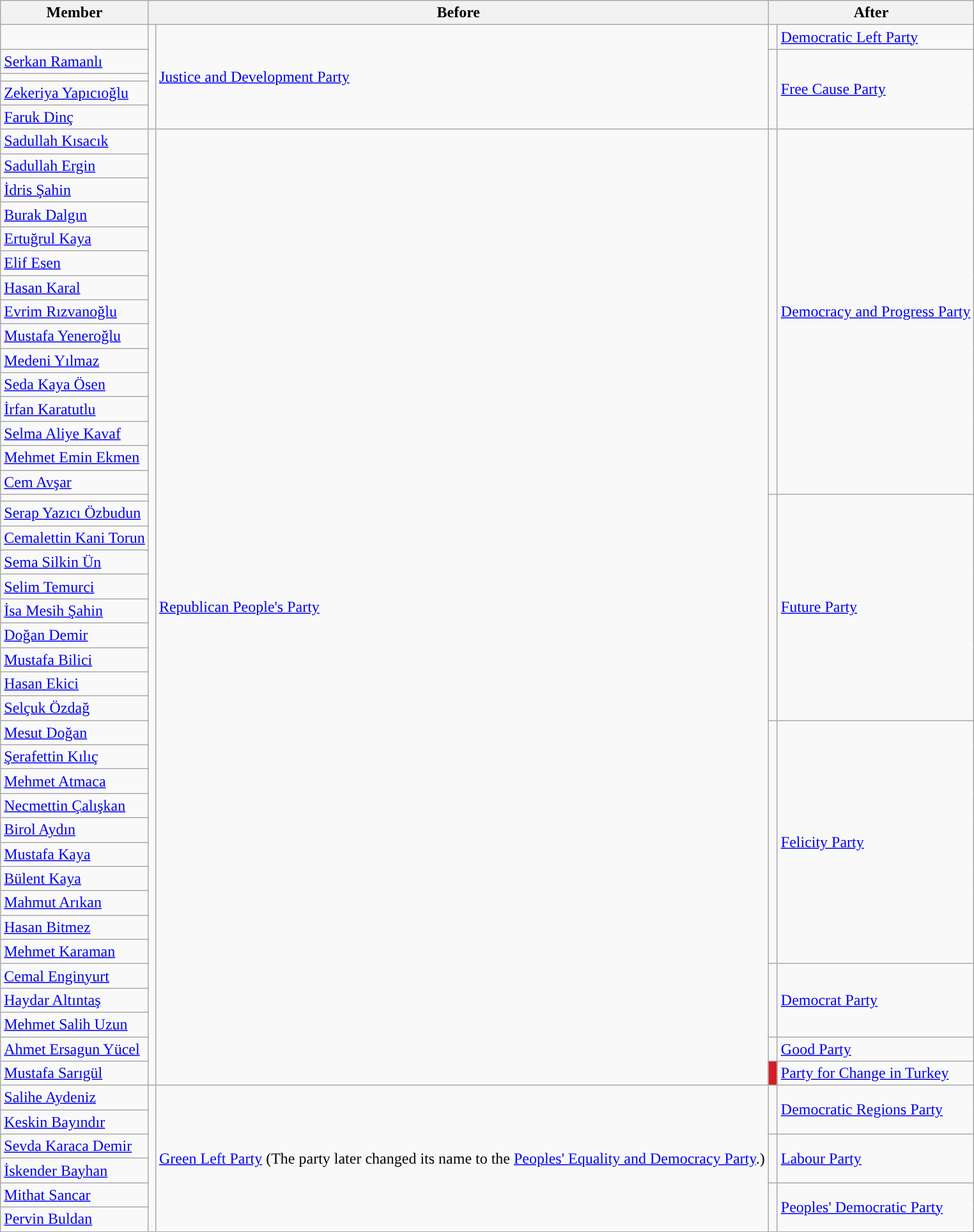<table class="wikitable sortable">
<tr>
<th>Member</th>
<th colspan="2">Before</th>
<th colspan="2">After</th>
</tr>
<tr>
<td></td>
<td rowspan="5" style="background:"></td>
<td rowspan="5"><a href='#'>Justice and Development Party</a></td>
<td style="background:"></td>
<td><a href='#'>Democratic Left Party</a></td>
</tr>
<tr>
<td><a href='#'>Serkan Ramanlı</a></td>
<td rowspan="4" style="background:"></td>
<td rowspan="4"><a href='#'>Free Cause Party</a></td>
</tr>
<tr>
<td></td>
</tr>
<tr>
<td><a href='#'>Zekeriya Yapıcıoğlu</a></td>
</tr>
<tr>
<td><a href='#'>Faruk Dinç</a></td>
</tr>
<tr>
<td><a href='#'>Sadullah Kısacık</a></td>
<td rowspan="40" style="background:"></td>
<td rowspan="40"><a href='#'>Republican People's Party</a></td>
<td rowspan="15" style="background:"></td>
<td rowspan="15"><a href='#'>Democracy and Progress Party</a></td>
</tr>
<tr>
<td><a href='#'>Sadullah Ergin</a></td>
</tr>
<tr>
<td><a href='#'>İdris Şahin</a></td>
</tr>
<tr>
<td><a href='#'>Burak Dalgın</a></td>
</tr>
<tr>
<td><a href='#'>Ertuğrul Kaya</a></td>
</tr>
<tr>
<td><a href='#'>Elif Esen</a></td>
</tr>
<tr>
<td><a href='#'>Hasan Karal</a></td>
</tr>
<tr>
<td><a href='#'>Evrim Rızvanoğlu</a></td>
</tr>
<tr>
<td><a href='#'>Mustafa Yeneroğlu</a></td>
</tr>
<tr>
<td><a href='#'>Medeni Yılmaz</a></td>
</tr>
<tr>
<td><a href='#'>Seda Kaya Ösen</a></td>
</tr>
<tr>
<td><a href='#'>İrfan Karatutlu</a></td>
</tr>
<tr>
<td><a href='#'>Selma Aliye Kavaf</a></td>
</tr>
<tr>
<td><a href='#'>Mehmet Emin Ekmen</a></td>
</tr>
<tr>
<td><a href='#'>Cem Avşar</a></td>
</tr>
<tr>
<td></td>
<td rowspan="10" style="background:"></td>
<td rowspan="10"><a href='#'>Future Party</a></td>
</tr>
<tr>
<td><a href='#'>Serap Yazıcı Özbudun</a></td>
</tr>
<tr>
<td><a href='#'>Cemalettin Kani Torun</a></td>
</tr>
<tr>
<td><a href='#'>Sema Silkin Ün</a></td>
</tr>
<tr>
<td><a href='#'>Selim Temurci</a></td>
</tr>
<tr>
<td><a href='#'>İsa Mesih Şahin</a></td>
</tr>
<tr>
<td><a href='#'>Doğan Demir</a></td>
</tr>
<tr>
<td><a href='#'>Mustafa Bilici</a></td>
</tr>
<tr>
<td><a href='#'>Hasan Ekici</a></td>
</tr>
<tr>
<td><a href='#'>Selçuk Özdağ</a></td>
</tr>
<tr>
<td><a href='#'>Mesut Doğan</a></td>
<td rowspan="10" style="background:"></td>
<td rowspan="10"><a href='#'>Felicity Party</a></td>
</tr>
<tr>
<td><a href='#'>Şerafettin Kılıç</a></td>
</tr>
<tr>
<td><a href='#'>Mehmet Atmaca</a></td>
</tr>
<tr>
<td><a href='#'>Necmettin Çalışkan</a></td>
</tr>
<tr>
<td><a href='#'>Birol Aydın</a></td>
</tr>
<tr>
<td><a href='#'>Mustafa Kaya</a></td>
</tr>
<tr>
<td><a href='#'>Bülent Kaya</a></td>
</tr>
<tr>
<td><a href='#'>Mahmut Arıkan</a></td>
</tr>
<tr>
<td><a href='#'>Hasan Bitmez</a></td>
</tr>
<tr>
<td><a href='#'>Mehmet Karaman</a></td>
</tr>
<tr>
<td><a href='#'>Cemal Enginyurt</a></td>
<td rowspan="3" style="background:"></td>
<td rowspan="3"><a href='#'>Democrat Party</a></td>
</tr>
<tr>
<td><a href='#'>Haydar Altıntaş</a></td>
</tr>
<tr>
<td><a href='#'>Mehmet Salih Uzun</a></td>
</tr>
<tr>
<td><a href='#'>Ahmet Ersagun Yücel</a></td>
<td style="background:"></td>
<td><a href='#'>Good Party</a></td>
</tr>
<tr>
<td><a href='#'>Mustafa Sarıgül</a></td>
<td style="background:#D51B26; width:2px;"></td>
<td><a href='#'>Party for Change in Turkey</a></td>
</tr>
<tr>
<td><a href='#'>Salihe Aydeniz</a></td>
<td rowspan="6" style="background:"></td>
<td rowspan="6"><a href='#'>Green Left Party</a> (The party later changed its name to the <a href='#'>Peoples' Equality and Democracy Party</a>.)</td>
<td rowspan="2" style="background:"></td>
<td rowspan="2"><a href='#'>Democratic Regions Party</a></td>
</tr>
<tr>
<td><a href='#'>Keskin Bayındır</a></td>
</tr>
<tr>
<td><a href='#'>Sevda Karaca Demir</a></td>
<td rowspan="2" style="background:"></td>
<td rowspan="2"><a href='#'>Labour Party</a></td>
</tr>
<tr>
<td><a href='#'>İskender Bayhan</a></td>
</tr>
<tr>
<td><a href='#'>Mithat Sancar</a></td>
<td rowspan="2" style="background:"></td>
<td rowspan="2"><a href='#'>Peoples' Democratic Party</a></td>
</tr>
<tr>
<td><a href='#'>Pervin Buldan</a></td>
</tr>
</table>
